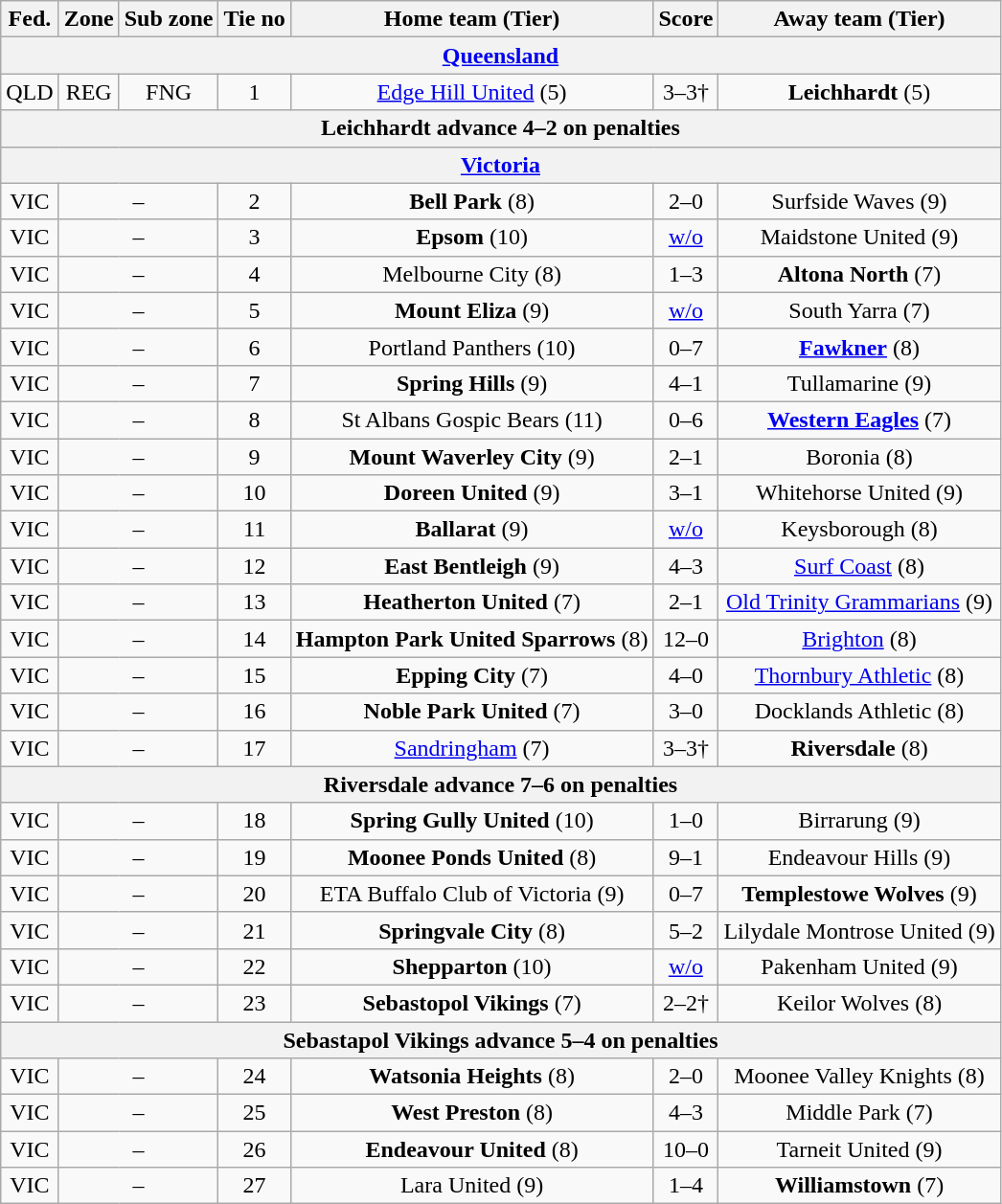<table class="wikitable" style="text-align:center">
<tr>
<th>Fed.</th>
<th>Zone</th>
<th>Sub zone</th>
<th>Tie no</th>
<th>Home team (Tier)</th>
<th>Score</th>
<th>Away team (Tier)</th>
</tr>
<tr>
<th colspan=7><a href='#'>Queensland</a></th>
</tr>
<tr>
<td>QLD</td>
<td>REG</td>
<td>FNG</td>
<td>1</td>
<td><a href='#'>Edge Hill United</a> (5)</td>
<td>3–3†</td>
<td><strong>Leichhardt</strong> (5)</td>
</tr>
<tr>
<th colspan=7>Leichhardt advance 4–2 on penalties</th>
</tr>
<tr>
<th colspan=7><a href='#'>Victoria</a></th>
</tr>
<tr>
<td>VIC</td>
<td colspan=2>–</td>
<td>2</td>
<td><strong>Bell Park</strong> (8)</td>
<td>2–0</td>
<td>Surfside Waves (9)</td>
</tr>
<tr>
<td>VIC</td>
<td colspan=2>–</td>
<td>3</td>
<td><strong>Epsom</strong> (10)</td>
<td><a href='#'>w/o</a></td>
<td>Maidstone United (9)</td>
</tr>
<tr>
<td>VIC</td>
<td colspan=2>–</td>
<td>4</td>
<td>Melbourne City (8)</td>
<td>1–3</td>
<td><strong>Altona North</strong> (7)</td>
</tr>
<tr>
<td>VIC</td>
<td colspan=2>–</td>
<td>5</td>
<td><strong>Mount Eliza</strong> (9)</td>
<td><a href='#'>w/o</a></td>
<td>South Yarra (7)</td>
</tr>
<tr>
<td>VIC</td>
<td colspan=2>–</td>
<td>6</td>
<td>Portland Panthers (10)</td>
<td>0–7</td>
<td><strong><a href='#'>Fawkner</a></strong> (8)</td>
</tr>
<tr>
<td>VIC</td>
<td colspan=2>–</td>
<td>7</td>
<td><strong>Spring Hills</strong> (9)</td>
<td>4–1</td>
<td>Tullamarine (9)</td>
</tr>
<tr>
<td>VIC</td>
<td colspan=2>–</td>
<td>8</td>
<td>St Albans Gospic Bears (11)</td>
<td>0–6</td>
<td><strong><a href='#'>Western Eagles</a></strong> (7)</td>
</tr>
<tr>
<td>VIC</td>
<td colspan=2>–</td>
<td>9</td>
<td><strong>Mount Waverley City</strong> (9)</td>
<td>2–1</td>
<td>Boronia (8)</td>
</tr>
<tr>
<td>VIC</td>
<td colspan=2>–</td>
<td>10</td>
<td><strong>Doreen United</strong> (9)</td>
<td>3–1</td>
<td>Whitehorse United (9)</td>
</tr>
<tr>
<td>VIC</td>
<td colspan=2>–</td>
<td>11</td>
<td><strong>Ballarat</strong> (9)</td>
<td><a href='#'>w/o</a></td>
<td>Keysborough (8)</td>
</tr>
<tr>
<td>VIC</td>
<td colspan=2>–</td>
<td>12</td>
<td><strong>East Bentleigh</strong> (9)</td>
<td>4–3</td>
<td><a href='#'>Surf Coast</a> (8)</td>
</tr>
<tr>
<td>VIC</td>
<td colspan=2>–</td>
<td>13</td>
<td><strong>Heatherton United</strong> (7)</td>
<td>2–1</td>
<td><a href='#'>Old Trinity Grammarians</a> (9)</td>
</tr>
<tr>
<td>VIC</td>
<td colspan=2>–</td>
<td>14</td>
<td><strong>Hampton Park United Sparrows</strong> (8)</td>
<td>12–0</td>
<td><a href='#'>Brighton</a> (8)</td>
</tr>
<tr>
<td>VIC</td>
<td colspan=2>–</td>
<td>15</td>
<td><strong>Epping City</strong> (7)</td>
<td>4–0</td>
<td><a href='#'>Thornbury Athletic</a> (8)</td>
</tr>
<tr>
<td>VIC</td>
<td colspan=2>–</td>
<td>16</td>
<td><strong>Noble Park United</strong> (7)</td>
<td>3–0</td>
<td>Docklands Athletic (8)</td>
</tr>
<tr>
<td>VIC</td>
<td colspan=2>–</td>
<td>17</td>
<td><a href='#'>Sandringham</a> (7)</td>
<td>3–3†</td>
<td><strong>Riversdale</strong> (8)</td>
</tr>
<tr>
<th colspan=7>Riversdale advance 7–6 on penalties</th>
</tr>
<tr>
<td>VIC</td>
<td colspan=2>–</td>
<td>18</td>
<td><strong>Spring Gully United</strong> (10)</td>
<td>1–0</td>
<td>Birrarung (9)</td>
</tr>
<tr>
<td>VIC</td>
<td colspan=2>–</td>
<td>19</td>
<td><strong>Moonee Ponds United</strong> (8)</td>
<td>9–1</td>
<td>Endeavour Hills (9)</td>
</tr>
<tr>
<td>VIC</td>
<td colspan=2>–</td>
<td>20</td>
<td>ETA Buffalo Club of Victoria (9)</td>
<td>0–7</td>
<td><strong>Templestowe Wolves</strong> (9)</td>
</tr>
<tr>
<td>VIC</td>
<td colspan=2>–</td>
<td>21</td>
<td><strong>Springvale City</strong> (8)</td>
<td>5–2</td>
<td>Lilydale Montrose United (9)</td>
</tr>
<tr>
<td>VIC</td>
<td colspan=2>–</td>
<td>22</td>
<td><strong>Shepparton</strong> (10)</td>
<td><a href='#'>w/o</a></td>
<td>Pakenham United (9)</td>
</tr>
<tr>
<td>VIC</td>
<td colspan=2>–</td>
<td>23</td>
<td><strong>Sebastopol Vikings</strong> (7)</td>
<td>2–2†</td>
<td>Keilor Wolves (8)</td>
</tr>
<tr>
<th colspan=7>Sebastapol Vikings advance 5–4 on penalties</th>
</tr>
<tr>
<td>VIC</td>
<td colspan=2>–</td>
<td>24</td>
<td><strong>Watsonia Heights</strong> (8)</td>
<td>2–0</td>
<td>Moonee Valley Knights (8)</td>
</tr>
<tr>
<td>VIC</td>
<td colspan=2>–</td>
<td>25</td>
<td><strong>West Preston</strong> (8)</td>
<td>4–3</td>
<td>Middle Park (7)</td>
</tr>
<tr>
<td>VIC</td>
<td colspan=2>–</td>
<td>26</td>
<td><strong>Endeavour United</strong> (8)</td>
<td>10–0</td>
<td>Tarneit United (9)</td>
</tr>
<tr>
<td>VIC</td>
<td colspan=2>–</td>
<td>27</td>
<td>Lara United (9)</td>
<td>1–4</td>
<td><strong>Williamstown</strong> (7)</td>
</tr>
</table>
